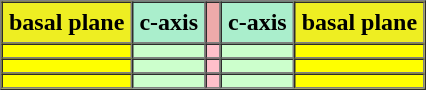<table border="1" cellpadding="4" cellspacing="0" style="text-align:center">
<tr>
<th style="background:#EEEE22">basal plane</th>
<th style="background:#AAEECC;">c-axis</th>
<th style="background:#EEAAAA;"></th>
<th style="background:#AAEECC;">c-axis</th>
<th style="background:#EEEE22">basal plane</th>
</tr>
<tr>
<td style="background:yellow"></td>
<td style="background:#CCFFCC;"></td>
<td style="background:pink"></td>
<td style="background:#CCFFCC;"></td>
<td style="background:yellow"></td>
</tr>
<tr>
<td style="background:yellow"></td>
<td style="background:#CCFFCC;"></td>
<td style="background:pink"></td>
<td style="background:#CCFFCC;"></td>
<td style="background:yellow"></td>
</tr>
<tr>
<td style="background:yellow"></td>
<td style="background:#CCFFCC;"></td>
<td style="background:pink"></td>
<td style="background:#CCFFCC;"></td>
<td style="background:yellow"></td>
</tr>
</table>
